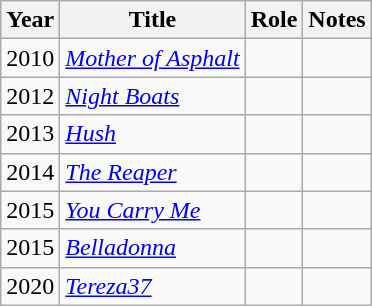<table class="wikitable sortable">
<tr>
<th>Year</th>
<th>Title</th>
<th>Role</th>
<th class="unsortable">Notes</th>
</tr>
<tr>
<td>2010</td>
<td><em><a href='#'>Mother of Asphalt</a></em></td>
<td></td>
<td></td>
</tr>
<tr>
<td>2012</td>
<td><em><a href='#'>Night Boats</a></em></td>
<td></td>
<td></td>
</tr>
<tr>
<td>2013</td>
<td><em><a href='#'>Hush</a></em></td>
<td></td>
<td></td>
</tr>
<tr>
<td>2014</td>
<td><em><a href='#'>The Reaper</a></em></td>
<td></td>
<td></td>
</tr>
<tr>
<td>2015</td>
<td><em><a href='#'>You Carry Me</a></em></td>
<td></td>
<td></td>
</tr>
<tr>
<td>2015</td>
<td><em><a href='#'>Belladonna</a></em></td>
<td></td>
<td></td>
</tr>
<tr>
<td>2020</td>
<td><em><a href='#'>Tereza37</a></em></td>
<td></td>
<td></td>
</tr>
</table>
